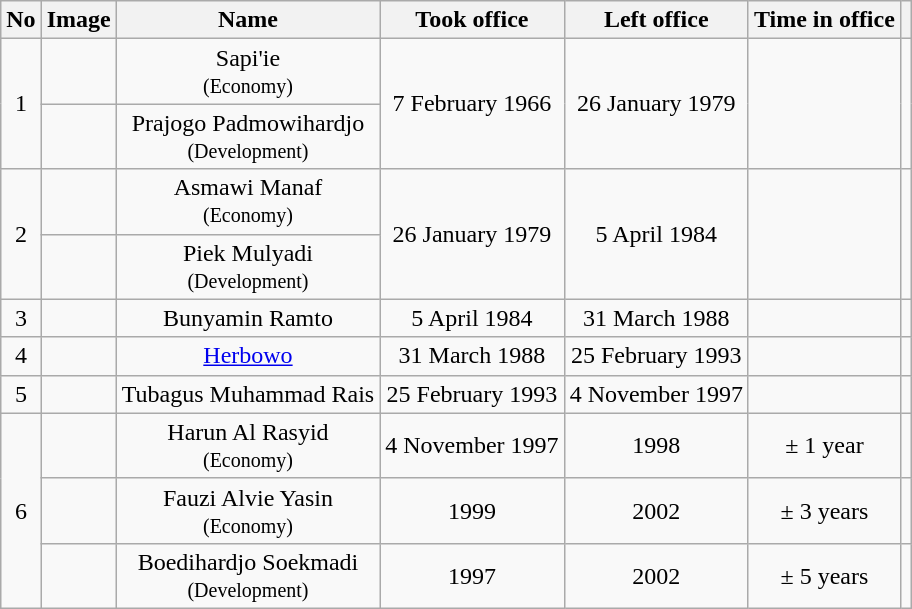<table class="wikitable" style="float:center; text-align:center">
<tr>
<th>No</th>
<th>Image</th>
<th>Name</th>
<th>Took office</th>
<th>Left office</th>
<th>Time in office</th>
<th></th>
</tr>
<tr>
<td rowspan="2">1</td>
<td></td>
<td>Sapi'ie<br><small>(Economy)</small></td>
<td rowspan="2">7 February 1966</td>
<td rowspan="2">26 January 1979</td>
<td rowspan="2"></td>
<td rowspan="2"></td>
</tr>
<tr>
<td></td>
<td>Prajogo Padmowihardjo<br><small>(Development)</small></td>
</tr>
<tr>
<td rowspan="2">2</td>
<td></td>
<td>Asmawi Manaf<br><small>(Economy)</small></td>
<td rowspan="2">26 January 1979</td>
<td rowspan="2">5 April 1984</td>
<td rowspan="2"></td>
<td rowspan="2"></td>
</tr>
<tr>
<td></td>
<td>Piek Mulyadi<br><small>(Development)</small></td>
</tr>
<tr>
<td>3</td>
<td></td>
<td>Bunyamin Ramto</td>
<td>5 April 1984</td>
<td>31 March 1988</td>
<td></td>
<td></td>
</tr>
<tr>
<td>4</td>
<td></td>
<td><a href='#'>Herbowo</a></td>
<td>31 March 1988</td>
<td>25 February 1993</td>
<td></td>
<td></td>
</tr>
<tr>
<td>5</td>
<td></td>
<td>Tubagus Muhammad Rais</td>
<td>25 February 1993</td>
<td>4 November 1997</td>
<td></td>
<td></td>
</tr>
<tr>
<td rowspan="3">6</td>
<td></td>
<td>Harun Al Rasyid<br><small>(Economy)</small></td>
<td>4 November 1997</td>
<td>1998</td>
<td>± 1 year</td>
<td></td>
</tr>
<tr>
<td></td>
<td>Fauzi Alvie Yasin<br><small>(Economy)</small></td>
<td>1999</td>
<td>2002</td>
<td>± 3 years</td>
<td></td>
</tr>
<tr>
<td></td>
<td>Boedihardjo Soekmadi<br><small>(Development)</small></td>
<td>1997</td>
<td>2002</td>
<td>± 5 years</td>
<td></td>
</tr>
</table>
